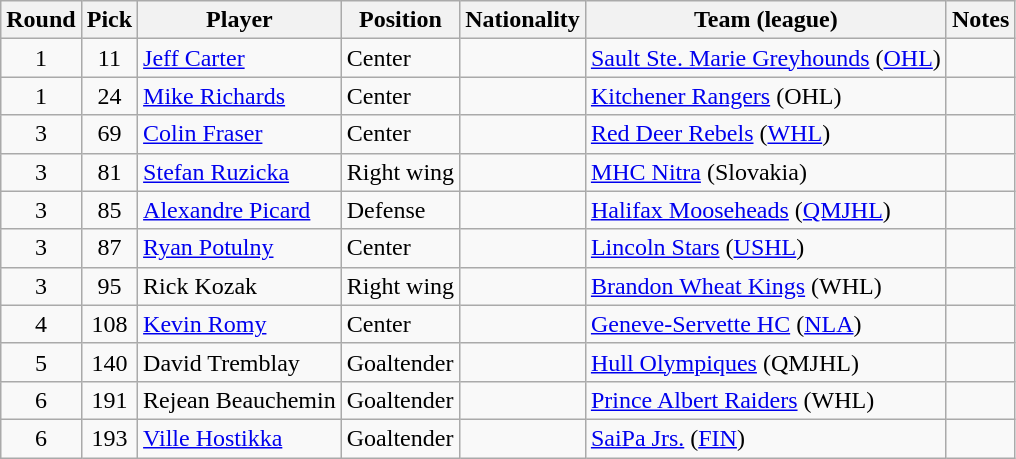<table class="wikitable">
<tr>
<th>Round</th>
<th>Pick</th>
<th>Player</th>
<th>Position</th>
<th>Nationality</th>
<th>Team (league)</th>
<th>Notes</th>
</tr>
<tr>
<td style="text-align:center">1</td>
<td style="text-align:center">11</td>
<td><a href='#'>Jeff Carter</a></td>
<td>Center</td>
<td></td>
<td><a href='#'>Sault Ste. Marie Greyhounds</a> (<a href='#'>OHL</a>)</td>
<td></td>
</tr>
<tr>
<td style="text-align:center">1</td>
<td style="text-align:center">24</td>
<td><a href='#'>Mike Richards</a></td>
<td>Center</td>
<td></td>
<td><a href='#'>Kitchener Rangers</a> (OHL)</td>
<td></td>
</tr>
<tr>
<td style="text-align:center">3</td>
<td style="text-align:center">69</td>
<td><a href='#'>Colin Fraser</a></td>
<td>Center</td>
<td></td>
<td><a href='#'>Red Deer Rebels</a> (<a href='#'>WHL</a>)</td>
<td></td>
</tr>
<tr>
<td style="text-align:center">3</td>
<td style="text-align:center">81</td>
<td><a href='#'>Stefan Ruzicka</a></td>
<td>Right wing</td>
<td></td>
<td><a href='#'>MHC Nitra</a> (Slovakia)</td>
<td></td>
</tr>
<tr>
<td style="text-align:center">3</td>
<td style="text-align:center">85</td>
<td><a href='#'>Alexandre Picard</a></td>
<td>Defense</td>
<td></td>
<td><a href='#'>Halifax Mooseheads</a> (<a href='#'>QMJHL</a>)</td>
<td></td>
</tr>
<tr>
<td style="text-align:center">3</td>
<td style="text-align:center">87</td>
<td><a href='#'>Ryan Potulny</a></td>
<td>Center</td>
<td></td>
<td><a href='#'>Lincoln Stars</a> (<a href='#'>USHL</a>)</td>
<td></td>
</tr>
<tr>
<td style="text-align:center">3</td>
<td style="text-align:center">95</td>
<td>Rick Kozak</td>
<td>Right wing</td>
<td></td>
<td><a href='#'>Brandon Wheat Kings</a> (WHL)</td>
<td></td>
</tr>
<tr>
<td style="text-align:center">4</td>
<td style="text-align:center">108</td>
<td><a href='#'>Kevin Romy</a></td>
<td>Center</td>
<td></td>
<td><a href='#'>Geneve-Servette HC</a> (<a href='#'>NLA</a>)</td>
<td></td>
</tr>
<tr>
<td style="text-align:center">5</td>
<td style="text-align:center">140</td>
<td>David Tremblay</td>
<td>Goaltender</td>
<td></td>
<td><a href='#'>Hull Olympiques</a> (QMJHL)</td>
<td></td>
</tr>
<tr>
<td style="text-align:center">6</td>
<td style="text-align:center">191</td>
<td>Rejean Beauchemin</td>
<td>Goaltender</td>
<td></td>
<td><a href='#'>Prince Albert Raiders</a> (WHL)</td>
<td></td>
</tr>
<tr>
<td style="text-align:center">6</td>
<td style="text-align:center">193</td>
<td><a href='#'>Ville Hostikka</a></td>
<td>Goaltender</td>
<td></td>
<td><a href='#'>SaiPa Jrs.</a> (<a href='#'>FIN</a>)</td>
<td></td>
</tr>
</table>
